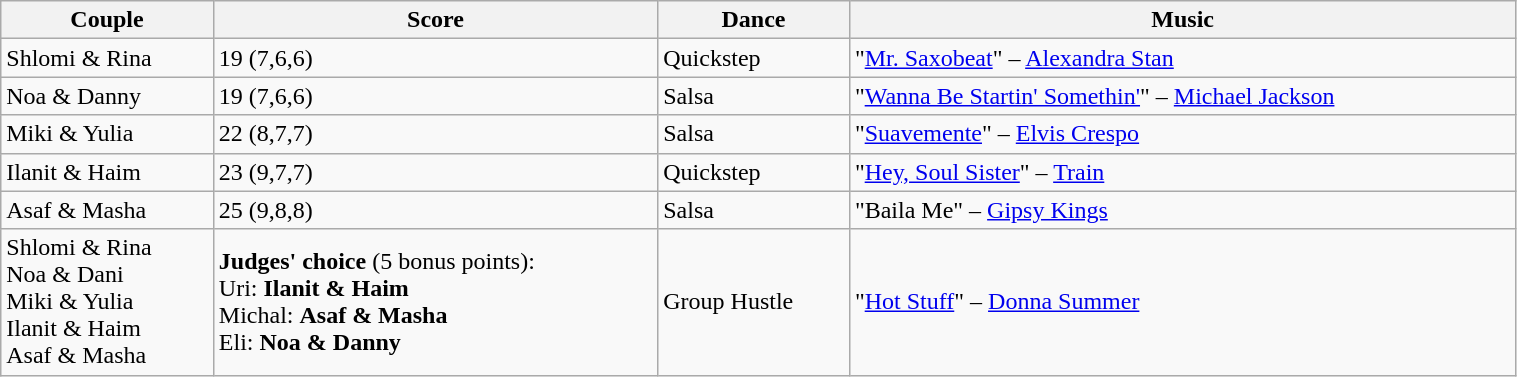<table class="wikitable" style="width:80%;">
<tr>
<th>Couple</th>
<th>Score</th>
<th>Dance</th>
<th>Music</th>
</tr>
<tr>
<td>Shlomi & Rina</td>
<td>19 (7,6,6)</td>
<td>Quickstep</td>
<td>"<a href='#'>Mr. Saxobeat</a>" – <a href='#'>Alexandra Stan</a></td>
</tr>
<tr>
<td>Noa & Danny</td>
<td>19 (7,6,6)</td>
<td>Salsa</td>
<td>"<a href='#'>Wanna Be Startin' Somethin'</a>" – <a href='#'>Michael Jackson</a></td>
</tr>
<tr>
<td>Miki & Yulia</td>
<td>22 (8,7,7)</td>
<td>Salsa</td>
<td>"<a href='#'>Suavemente</a>" – <a href='#'>Elvis Crespo</a></td>
</tr>
<tr>
<td>Ilanit & Haim</td>
<td>23 (9,7,7)</td>
<td>Quickstep</td>
<td>"<a href='#'>Hey, Soul Sister</a>" – <a href='#'>Train</a></td>
</tr>
<tr>
<td>Asaf & Masha</td>
<td>25 (9,8,8)</td>
<td>Salsa</td>
<td>"Baila Me" – <a href='#'>Gipsy Kings</a></td>
</tr>
<tr>
<td>Shlomi & Rina<br>Noa & Dani<br>Miki & Yulia<br>Ilanit & Haim<br>Asaf & Masha</td>
<td><strong>Judges' choice</strong> (5 bonus points):<br>Uri: <strong>Ilanit & Haim</strong><br>Michal: <strong>Asaf & Masha</strong><br>Eli: <strong>Noa & Danny</strong></td>
<td>Group Hustle</td>
<td>"<a href='#'>Hot Stuff</a>" – <a href='#'>Donna Summer</a></td>
</tr>
</table>
